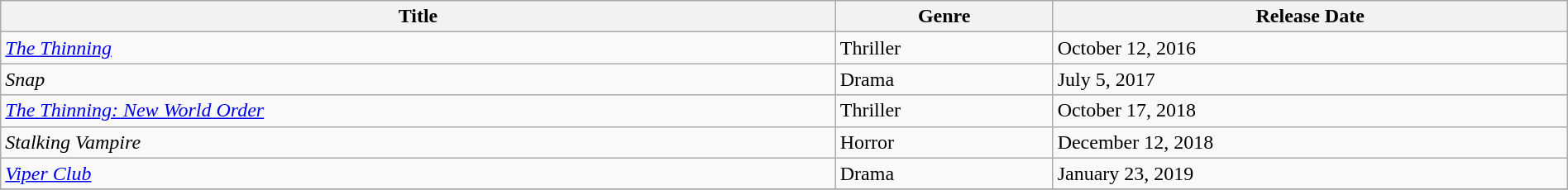<table class="wikitable" sortable style="width:100%">
<tr>
<th>Title</th>
<th>Genre</th>
<th>Release Date</th>
</tr>
<tr>
<td><em><a href='#'>The Thinning</a></em></td>
<td>Thriller</td>
<td>October 12, 2016</td>
</tr>
<tr>
<td><em>Snap</em></td>
<td>Drama</td>
<td>July 5, 2017</td>
</tr>
<tr>
<td><em><a href='#'>The Thinning: New World Order</a></em></td>
<td>Thriller</td>
<td>October 17, 2018</td>
</tr>
<tr>
<td><em>Stalking Vampire</em></td>
<td>Horror</td>
<td>December 12, 2018</td>
</tr>
<tr>
<td><em><a href='#'>Viper Club</a></em></td>
<td>Drama</td>
<td>January 23, 2019</td>
</tr>
<tr>
</tr>
</table>
